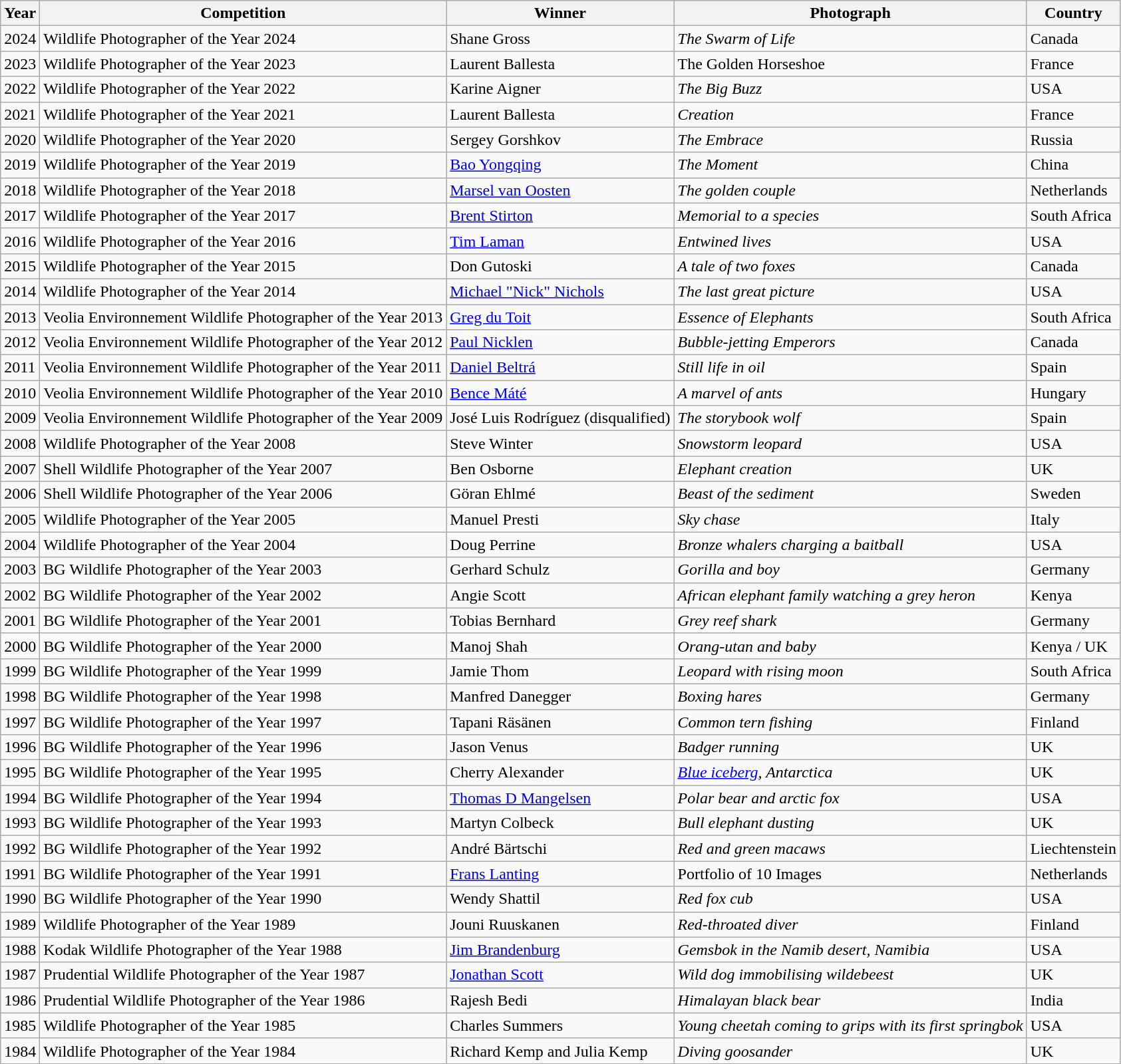<table class="wikitable sortable">
<tr>
<th scope="col">Year</th>
<th scope="col">Competition</th>
<th scope="col">Winner</th>
<th scope="col">Photograph</th>
<th scope="col">Country</th>
</tr>
<tr>
<td>2024</td>
<td>Wildlife Photographer of the Year 2024</td>
<td>Shane Gross</td>
<td><em>The Swarm of Life</em></td>
<td> Canada</td>
</tr>
<tr>
<td>2023</td>
<td>Wildlife Photographer of the Year 2023</td>
<td>Laurent Ballesta</td>
<td>The Golden Horseshoe</td>
<td> France</td>
</tr>
<tr>
<td>2022</td>
<td>Wildlife Photographer of the Year 2022</td>
<td>Karine Aigner</td>
<td><em>The Big Buzz</em></td>
<td> USA</td>
</tr>
<tr>
<td>2021</td>
<td>Wildlife Photographer of the Year 2021</td>
<td>Laurent Ballesta</td>
<td><em>Creation</em></td>
<td> France</td>
</tr>
<tr>
<td>2020</td>
<td>Wildlife Photographer of the Year 2020</td>
<td>Sergey Gorshkov</td>
<td><em>The Embrace</em></td>
<td> Russia</td>
</tr>
<tr>
<td>2019</td>
<td>Wildlife Photographer of the Year 2019</td>
<td><a href='#'>Bao Yongqing</a></td>
<td><em>The Moment</em></td>
<td> China</td>
</tr>
<tr>
<td>2018</td>
<td>Wildlife Photographer of the Year 2018</td>
<td><a href='#'>Marsel van Oosten</a></td>
<td><em>The golden couple</em></td>
<td> Netherlands</td>
</tr>
<tr>
<td>2017</td>
<td>Wildlife Photographer of the Year 2017</td>
<td><a href='#'>Brent Stirton</a></td>
<td><em>Memorial to a species</em></td>
<td> South Africa</td>
</tr>
<tr>
<td>2016</td>
<td>Wildlife Photographer of the Year 2016</td>
<td><a href='#'>Tim Laman</a></td>
<td><em>Entwined lives</em></td>
<td> USA</td>
</tr>
<tr>
<td>2015</td>
<td>Wildlife Photographer of the Year 2015</td>
<td>Don Gutoski</td>
<td><em>A tale of two foxes</em></td>
<td> Canada</td>
</tr>
<tr>
<td>2014</td>
<td>Wildlife Photographer of the Year 2014</td>
<td><a href='#'>Michael "Nick" Nichols</a></td>
<td><em>The last great picture</em></td>
<td> USA</td>
</tr>
<tr>
<td>2013</td>
<td>Veolia Environnement Wildlife Photographer of the Year 2013</td>
<td><a href='#'>Greg du Toit</a></td>
<td><em>Essence of Elephants</em></td>
<td> South Africa</td>
</tr>
<tr>
<td>2012</td>
<td>Veolia Environnement Wildlife Photographer of the Year 2012</td>
<td><a href='#'>Paul Nicklen</a></td>
<td><em>Bubble-jetting Emperors</em></td>
<td> Canada</td>
</tr>
<tr>
<td>2011</td>
<td>Veolia Environnement Wildlife Photographer of the Year 2011</td>
<td><a href='#'>Daniel Beltrá</a></td>
<td><em>Still life in oil</em></td>
<td> Spain</td>
</tr>
<tr>
<td>2010</td>
<td>Veolia Environnement Wildlife Photographer of the Year 2010</td>
<td><a href='#'>Bence Máté</a></td>
<td><em>A marvel of ants</em></td>
<td> Hungary</td>
</tr>
<tr>
<td>2009</td>
<td>Veolia Environnement Wildlife Photographer of the Year 2009</td>
<td>José Luis Rodríguez (disqualified)</td>
<td><em>The storybook wolf</em></td>
<td> Spain</td>
</tr>
<tr>
<td>2008</td>
<td>Wildlife Photographer of the Year 2008</td>
<td>Steve Winter</td>
<td><em>Snowstorm leopard </em></td>
<td> USA</td>
</tr>
<tr>
<td>2007</td>
<td>Shell Wildlife Photographer of the Year 2007</td>
<td>Ben Osborne</td>
<td><em>Elephant creation</em></td>
<td> UK</td>
</tr>
<tr>
<td>2006</td>
<td>Shell Wildlife Photographer of the Year 2006</td>
<td>Göran Ehlmé</td>
<td><em>Beast of the sediment</em></td>
<td> Sweden</td>
</tr>
<tr>
<td>2005</td>
<td>Wildlife Photographer of the Year 2005</td>
<td>Manuel Presti</td>
<td><em>Sky chase</em></td>
<td> Italy</td>
</tr>
<tr>
<td>2004</td>
<td>Wildlife Photographer of the Year 2004</td>
<td>Doug Perrine</td>
<td><em>Bronze whalers charging a baitball</em></td>
<td> USA</td>
</tr>
<tr>
<td>2003</td>
<td>BG Wildlife Photographer of the Year 2003</td>
<td>Gerhard Schulz</td>
<td><em>Gorilla and boy</em></td>
<td> Germany</td>
</tr>
<tr>
<td>2002</td>
<td>BG Wildlife Photographer of the Year 2002</td>
<td>Angie Scott</td>
<td><em>African elephant family watching a grey heron</em></td>
<td> Kenya</td>
</tr>
<tr>
<td>2001</td>
<td>BG Wildlife Photographer of the Year 2001</td>
<td>Tobias Bernhard</td>
<td><em>Grey reef shark</em></td>
<td> Germany</td>
</tr>
<tr>
<td>2000</td>
<td>BG Wildlife Photographer of the Year 2000</td>
<td>Manoj Shah</td>
<td><em>Orang-utan and baby</em></td>
<td> Kenya /  UK</td>
</tr>
<tr>
<td>1999</td>
<td>BG Wildlife Photographer of the Year 1999</td>
<td>Jamie Thom</td>
<td><em>Leopard with rising moon</em></td>
<td> South Africa</td>
</tr>
<tr>
<td>1998</td>
<td>BG Wildlife Photographer of the Year 1998</td>
<td>Manfred Danegger</td>
<td><em>Boxing hares</em></td>
<td> Germany</td>
</tr>
<tr>
<td>1997</td>
<td>BG Wildlife Photographer of the Year 1997</td>
<td>Tapani Räsänen</td>
<td><em>Common tern fishing</em></td>
<td> Finland</td>
</tr>
<tr>
<td>1996</td>
<td>BG Wildlife Photographer of the Year 1996</td>
<td>Jason Venus</td>
<td><em>Badger running</em></td>
<td> UK</td>
</tr>
<tr>
<td>1995</td>
<td>BG Wildlife Photographer of the Year 1995</td>
<td>Cherry Alexander</td>
<td><em><a href='#'>Blue iceberg</a>, Antarctica</em></td>
<td> UK</td>
</tr>
<tr>
<td>1994</td>
<td>BG Wildlife Photographer of the Year 1994</td>
<td><a href='#'>Thomas D Mangelsen</a></td>
<td><em>Polar bear and arctic fox</em></td>
<td> USA</td>
</tr>
<tr>
<td>1993</td>
<td>BG Wildlife Photographer of the Year 1993</td>
<td>Martyn Colbeck</td>
<td><em>Bull elephant dusting</em></td>
<td> UK</td>
</tr>
<tr>
<td>1992</td>
<td>BG Wildlife Photographer of the Year 1992</td>
<td>André Bärtschi</td>
<td><em>Red and green macaws</em></td>
<td> Liechtenstein</td>
</tr>
<tr>
<td>1991</td>
<td>BG Wildlife Photographer of the Year 1991</td>
<td><a href='#'>Frans Lanting</a></td>
<td>Portfolio of 10 Images</td>
<td> Netherlands</td>
</tr>
<tr>
<td>1990</td>
<td>BG Wildlife Photographer of the Year 1990</td>
<td>Wendy Shattil</td>
<td><em>Red fox cub</em></td>
<td> USA</td>
</tr>
<tr>
<td>1989</td>
<td>Wildlife Photographer of the Year 1989</td>
<td>Jouni Ruuskanen</td>
<td><em>Red-throated diver</em></td>
<td> Finland</td>
</tr>
<tr>
<td>1988</td>
<td>Kodak Wildlife Photographer of the Year 1988</td>
<td><a href='#'>Jim Brandenburg</a></td>
<td><em>Gemsbok in the Namib desert, Namibia</em></td>
<td> USA</td>
</tr>
<tr>
<td>1987</td>
<td>Prudential Wildlife Photographer of the Year 1987</td>
<td><a href='#'>Jonathan Scott</a></td>
<td><em>Wild dog immobilising wildebeest</em></td>
<td> UK</td>
</tr>
<tr>
<td>1986</td>
<td>Prudential Wildlife Photographer of the Year 1986</td>
<td>Rajesh Bedi</td>
<td><em>Himalayan black bear</em></td>
<td> India</td>
</tr>
<tr>
<td>1985</td>
<td>Wildlife Photographer of the Year 1985</td>
<td>Charles Summers</td>
<td><em>Young cheetah coming to grips with its first springbok</em></td>
<td> USA</td>
</tr>
<tr>
<td>1984</td>
<td>Wildlife Photographer of the Year 1984</td>
<td>Richard Kemp and Julia Kemp</td>
<td><em>Diving goosander</em></td>
<td> UK</td>
</tr>
</table>
